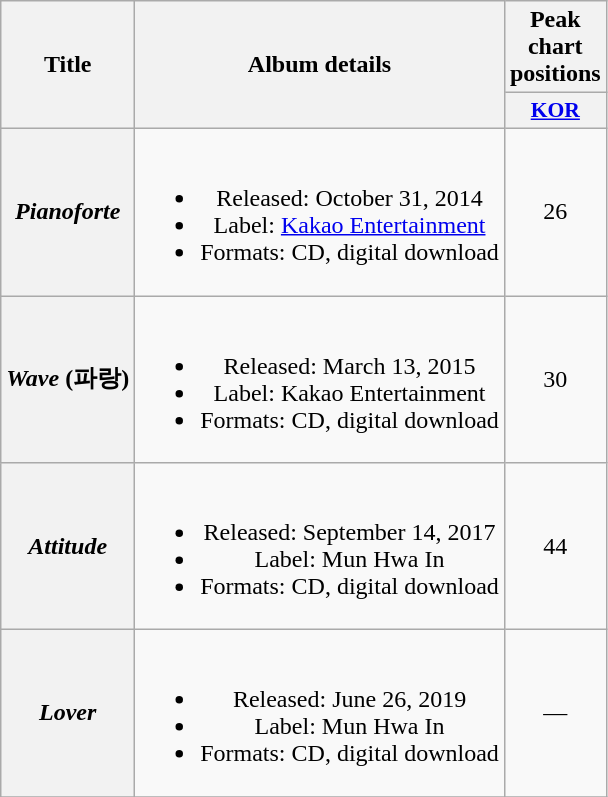<table class="wikitable plainrowheaders" style="text-align:center;">
<tr>
<th scope="col" rowspan="2">Title</th>
<th scope="col" rowspan="2">Album details</th>
<th scope="col">Peak chart positions</th>
</tr>
<tr>
<th scope="col" style="width:2.5em;font-size:90%;"><a href='#'>KOR</a><br></th>
</tr>
<tr>
<th scope="row"><em>Pianoforte</em></th>
<td><br><ul><li>Released: October 31, 2014</li><li>Label: <a href='#'>Kakao Entertainment</a></li><li>Formats: CD, digital download</li></ul></td>
<td>26</td>
</tr>
<tr>
<th scope="row"><em>Wave</em> (파랑)</th>
<td><br><ul><li>Released: March 13, 2015</li><li>Label: Kakao Entertainment</li><li>Formats: CD, digital download</li></ul></td>
<td>30</td>
</tr>
<tr>
<th scope="row"><em>Attitude</em></th>
<td><br><ul><li>Released: September 14, 2017</li><li>Label: Mun Hwa In</li><li>Formats: CD, digital download</li></ul></td>
<td>44</td>
</tr>
<tr>
<th scope="row"><em>Lover</em></th>
<td><br><ul><li>Released: June 26, 2019</li><li>Label: Mun Hwa In</li><li>Formats: CD, digital download</li></ul></td>
<td>—</td>
</tr>
<tr>
</tr>
</table>
